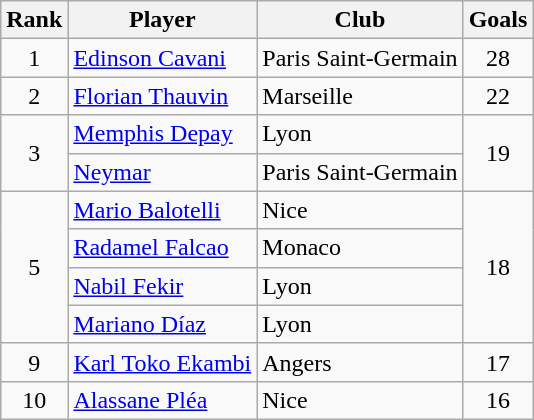<table class="wikitable" style="text-align:center">
<tr>
<th>Rank</th>
<th>Player</th>
<th>Club</th>
<th>Goals</th>
</tr>
<tr>
<td>1</td>
<td align="left"> <a href='#'>Edinson Cavani</a></td>
<td align="left">Paris Saint-Germain</td>
<td>28</td>
</tr>
<tr>
<td>2</td>
<td align="left"> <a href='#'>Florian Thauvin</a></td>
<td align="left">Marseille</td>
<td>22</td>
</tr>
<tr>
<td rowspan="2">3</td>
<td align="left"> <a href='#'>Memphis Depay</a></td>
<td align="left">Lyon</td>
<td rowspan="2">19</td>
</tr>
<tr>
<td align="left"> <a href='#'>Neymar</a></td>
<td align="left">Paris Saint-Germain</td>
</tr>
<tr>
<td rowspan="4">5</td>
<td align="left"> <a href='#'>Mario Balotelli</a></td>
<td align="left">Nice</td>
<td rowspan="4">18</td>
</tr>
<tr>
<td align="left"> <a href='#'>Radamel Falcao</a></td>
<td align="left">Monaco</td>
</tr>
<tr>
<td align="left"> <a href='#'>Nabil Fekir</a></td>
<td align="left">Lyon</td>
</tr>
<tr>
<td align="left"> <a href='#'>Mariano Díaz</a></td>
<td align="left">Lyon</td>
</tr>
<tr>
<td>9</td>
<td align="left"> <a href='#'>Karl Toko Ekambi</a></td>
<td align="left">Angers</td>
<td>17</td>
</tr>
<tr>
<td>10</td>
<td align="left"> <a href='#'>Alassane Pléa</a></td>
<td align="left">Nice</td>
<td>16</td>
</tr>
</table>
